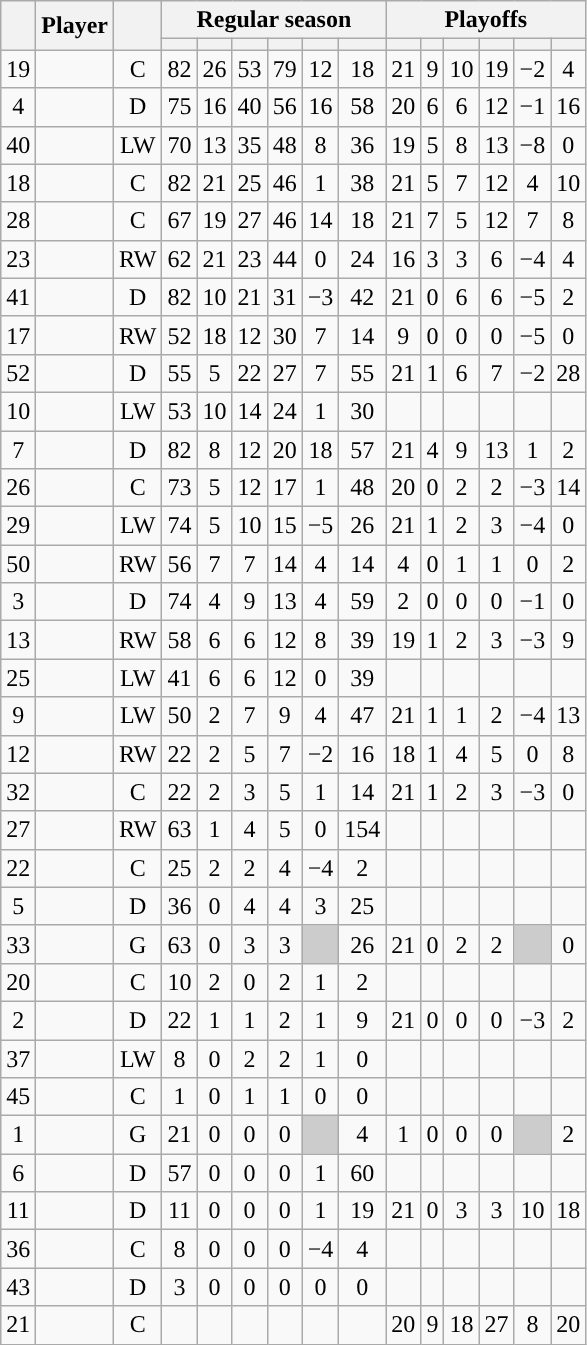<table class="wikitable sortable plainrowheaders" style="text-align:center;">
<tr>
<th scope="col" data-sort-type="number" rowspan="2"></th>
<th scope="col" rowspan="2">Player</th>
<th scope="col" rowspan="2"></th>
<th scope=colgroup colspan=6>Regular season</th>
<th scope=colgroup colspan=6>Playoffs</th>
</tr>
<tr>
<th scope="col" data-sort-type="number"></th>
<th scope="col" data-sort-type="number"></th>
<th scope="col" data-sort-type="number"></th>
<th scope="col" data-sort-type="number"></th>
<th scope="col" data-sort-type="number"></th>
<th scope="col" data-sort-type="number"></th>
<th scope="col" data-sort-type="number"></th>
<th scope="col" data-sort-type="number"></th>
<th scope="col" data-sort-type="number"></th>
<th scope="col" data-sort-type="number"></th>
<th scope="col" data-sort-type="number"></th>
<th scope="col" data-sort-type="number"></th>
</tr>
<tr>
<td scope="row">19</td>
<td align="left"></td>
<td>C</td>
<td>82</td>
<td>26</td>
<td>53</td>
<td>79</td>
<td>12</td>
<td>18</td>
<td>21</td>
<td>9</td>
<td>10</td>
<td>19</td>
<td>−2</td>
<td>4</td>
</tr>
<tr>
<td scope="row">4</td>
<td align="left"></td>
<td>D</td>
<td>75</td>
<td>16</td>
<td>40</td>
<td>56</td>
<td>16</td>
<td>58</td>
<td>20</td>
<td>6</td>
<td>6</td>
<td>12</td>
<td>−1</td>
<td>16</td>
</tr>
<tr>
<td scope="row">40</td>
<td align="left"></td>
<td>LW</td>
<td>70</td>
<td>13</td>
<td>35</td>
<td>48</td>
<td>8</td>
<td>36</td>
<td>19</td>
<td>5</td>
<td>8</td>
<td>13</td>
<td>−8</td>
<td>0</td>
</tr>
<tr>
<td scope="row">18</td>
<td align="left"></td>
<td>C</td>
<td>82</td>
<td>21</td>
<td>25</td>
<td>46</td>
<td>1</td>
<td>38</td>
<td>21</td>
<td>5</td>
<td>7</td>
<td>12</td>
<td>4</td>
<td>10</td>
</tr>
<tr>
<td scope="row">28</td>
<td align="left"></td>
<td>C</td>
<td>67</td>
<td>19</td>
<td>27</td>
<td>46</td>
<td>14</td>
<td>18</td>
<td>21</td>
<td>7</td>
<td>5</td>
<td>12</td>
<td>7</td>
<td>8</td>
</tr>
<tr>
<td scope="row">23</td>
<td align="left"></td>
<td>RW</td>
<td>62</td>
<td>21</td>
<td>23</td>
<td>44</td>
<td>0</td>
<td>24</td>
<td>16</td>
<td>3</td>
<td>3</td>
<td>6</td>
<td>−4</td>
<td>4</td>
</tr>
<tr>
<td scope="row">41</td>
<td align="left"></td>
<td>D</td>
<td>82</td>
<td>10</td>
<td>21</td>
<td>31</td>
<td>−3</td>
<td>42</td>
<td>21</td>
<td>0</td>
<td>6</td>
<td>6</td>
<td>−5</td>
<td>2</td>
</tr>
<tr>
<td scope="row">17</td>
<td align="left"></td>
<td>RW</td>
<td>52</td>
<td>18</td>
<td>12</td>
<td>30</td>
<td>7</td>
<td>14</td>
<td>9</td>
<td>0</td>
<td>0</td>
<td>0</td>
<td>−5</td>
<td>0</td>
</tr>
<tr>
<td scope="row">52</td>
<td align="left"></td>
<td>D</td>
<td>55</td>
<td>5</td>
<td>22</td>
<td>27</td>
<td>7</td>
<td>55</td>
<td>21</td>
<td>1</td>
<td>6</td>
<td>7</td>
<td>−2</td>
<td>28</td>
</tr>
<tr>
<td scope="row">10</td>
<td align="left"></td>
<td>LW</td>
<td>53</td>
<td>10</td>
<td>14</td>
<td>24</td>
<td>1</td>
<td>30</td>
<td></td>
<td></td>
<td></td>
<td></td>
<td></td>
<td></td>
</tr>
<tr>
<td scope="row">7</td>
<td align="left"></td>
<td>D</td>
<td>82</td>
<td>8</td>
<td>12</td>
<td>20</td>
<td>18</td>
<td>57</td>
<td>21</td>
<td>4</td>
<td>9</td>
<td>13</td>
<td>1</td>
<td>2</td>
</tr>
<tr>
<td scope="row">26</td>
<td align="left"></td>
<td>C</td>
<td>73</td>
<td>5</td>
<td>12</td>
<td>17</td>
<td>1</td>
<td>48</td>
<td>20</td>
<td>0</td>
<td>2</td>
<td>2</td>
<td>−3</td>
<td>14</td>
</tr>
<tr>
<td scope="row">29</td>
<td align="left"></td>
<td>LW</td>
<td>74</td>
<td>5</td>
<td>10</td>
<td>15</td>
<td>−5</td>
<td>26</td>
<td>21</td>
<td>1</td>
<td>2</td>
<td>3</td>
<td>−4</td>
<td>0</td>
</tr>
<tr>
<td scope="row">50</td>
<td align="left"></td>
<td>RW</td>
<td>56</td>
<td>7</td>
<td>7</td>
<td>14</td>
<td>4</td>
<td>14</td>
<td>4</td>
<td>0</td>
<td>1</td>
<td>1</td>
<td>0</td>
<td>2</td>
</tr>
<tr>
<td scope="row">3</td>
<td align="left"></td>
<td>D</td>
<td>74</td>
<td>4</td>
<td>9</td>
<td>13</td>
<td>4</td>
<td>59</td>
<td>2</td>
<td>0</td>
<td>0</td>
<td>0</td>
<td>−1</td>
<td>0</td>
</tr>
<tr>
<td scope="row">13</td>
<td align="left"></td>
<td>RW</td>
<td>58</td>
<td>6</td>
<td>6</td>
<td>12</td>
<td>8</td>
<td>39</td>
<td>19</td>
<td>1</td>
<td>2</td>
<td>3</td>
<td>−3</td>
<td>9</td>
</tr>
<tr>
<td scope="row">25</td>
<td align="left"></td>
<td>LW</td>
<td>41</td>
<td>6</td>
<td>6</td>
<td>12</td>
<td>0</td>
<td>39</td>
<td></td>
<td></td>
<td></td>
<td></td>
<td></td>
<td></td>
</tr>
<tr>
<td scope="row">9</td>
<td align="left"></td>
<td>LW</td>
<td>50</td>
<td>2</td>
<td>7</td>
<td>9</td>
<td>4</td>
<td>47</td>
<td>21</td>
<td>1</td>
<td>1</td>
<td>2</td>
<td>−4</td>
<td>13</td>
</tr>
<tr>
<td scope="row">12</td>
<td align="left"></td>
<td>RW</td>
<td>22</td>
<td>2</td>
<td>5</td>
<td>7</td>
<td>−2</td>
<td>16</td>
<td>18</td>
<td>1</td>
<td>4</td>
<td>5</td>
<td>0</td>
<td>8</td>
</tr>
<tr>
<td scope="row">32</td>
<td align="left"></td>
<td>C</td>
<td>22</td>
<td>2</td>
<td>3</td>
<td>5</td>
<td>1</td>
<td>14</td>
<td>21</td>
<td>1</td>
<td>2</td>
<td>3</td>
<td>−3</td>
<td>0</td>
</tr>
<tr>
<td scope="row">27</td>
<td align="left"></td>
<td>RW</td>
<td>63</td>
<td>1</td>
<td>4</td>
<td>5</td>
<td>0</td>
<td>154</td>
<td></td>
<td></td>
<td></td>
<td></td>
<td></td>
<td></td>
</tr>
<tr>
<td scope="row">22</td>
<td align="left"></td>
<td>C</td>
<td>25</td>
<td>2</td>
<td>2</td>
<td>4</td>
<td>−4</td>
<td>2</td>
<td></td>
<td></td>
<td></td>
<td></td>
<td></td>
<td></td>
</tr>
<tr>
<td scope="row">5</td>
<td align="left"></td>
<td>D</td>
<td>36</td>
<td>0</td>
<td>4</td>
<td>4</td>
<td>3</td>
<td>25</td>
<td></td>
<td></td>
<td></td>
<td></td>
<td></td>
<td></td>
</tr>
<tr>
<td scope="row">33</td>
<td align="left"></td>
<td>G</td>
<td>63</td>
<td>0</td>
<td>3</td>
<td>3</td>
<td style="background:#ccc"></td>
<td>26</td>
<td>21</td>
<td>0</td>
<td>2</td>
<td>2</td>
<td style="background:#ccc"></td>
<td>0</td>
</tr>
<tr>
<td scope="row">20</td>
<td align="left"></td>
<td>C</td>
<td>10</td>
<td>2</td>
<td>0</td>
<td>2</td>
<td>1</td>
<td>2</td>
<td></td>
<td></td>
<td></td>
<td></td>
<td></td>
<td></td>
</tr>
<tr>
<td scope="row">2</td>
<td align="left"></td>
<td>D</td>
<td>22</td>
<td>1</td>
<td>1</td>
<td>2</td>
<td>1</td>
<td>9</td>
<td>21</td>
<td>0</td>
<td>0</td>
<td>0</td>
<td>−3</td>
<td>2</td>
</tr>
<tr>
<td scope="row">37</td>
<td align="left"></td>
<td>LW</td>
<td>8</td>
<td>0</td>
<td>2</td>
<td>2</td>
<td>1</td>
<td>0</td>
<td></td>
<td></td>
<td></td>
<td></td>
<td></td>
<td></td>
</tr>
<tr>
<td scope="row">45</td>
<td align="left"></td>
<td>C</td>
<td>1</td>
<td>0</td>
<td>1</td>
<td>1</td>
<td>0</td>
<td>0</td>
<td></td>
<td></td>
<td></td>
<td></td>
<td></td>
<td></td>
</tr>
<tr>
<td scope="row">1</td>
<td align="left"></td>
<td>G</td>
<td>21</td>
<td>0</td>
<td>0</td>
<td>0</td>
<td style="background:#ccc"></td>
<td>4</td>
<td>1</td>
<td>0</td>
<td>0</td>
<td>0</td>
<td style="background:#ccc"></td>
<td>2</td>
</tr>
<tr>
<td scope="row">6</td>
<td align="left"></td>
<td>D</td>
<td>57</td>
<td>0</td>
<td>0</td>
<td>0</td>
<td>1</td>
<td>60</td>
<td></td>
<td></td>
<td></td>
<td></td>
<td></td>
<td></td>
</tr>
<tr>
<td scope="row">11</td>
<td align="left"></td>
<td>D</td>
<td>11</td>
<td>0</td>
<td>0</td>
<td>0</td>
<td>1</td>
<td>19</td>
<td>21</td>
<td>0</td>
<td>3</td>
<td>3</td>
<td>10</td>
<td>18</td>
</tr>
<tr>
<td scope="row">36</td>
<td align="left"></td>
<td>C</td>
<td>8</td>
<td>0</td>
<td>0</td>
<td>0</td>
<td>−4</td>
<td>4</td>
<td></td>
<td></td>
<td></td>
<td></td>
<td></td>
<td></td>
</tr>
<tr>
<td scope="row">43</td>
<td align="left"></td>
<td>D</td>
<td>3</td>
<td>0</td>
<td>0</td>
<td>0</td>
<td>0</td>
<td>0</td>
<td></td>
<td></td>
<td></td>
<td></td>
<td></td>
<td></td>
</tr>
<tr>
<td scope="row">21</td>
<td align="left"></td>
<td>C</td>
<td></td>
<td></td>
<td></td>
<td></td>
<td></td>
<td></td>
<td>20</td>
<td>9</td>
<td>18</td>
<td>27</td>
<td>8</td>
<td>20</td>
</tr>
</table>
